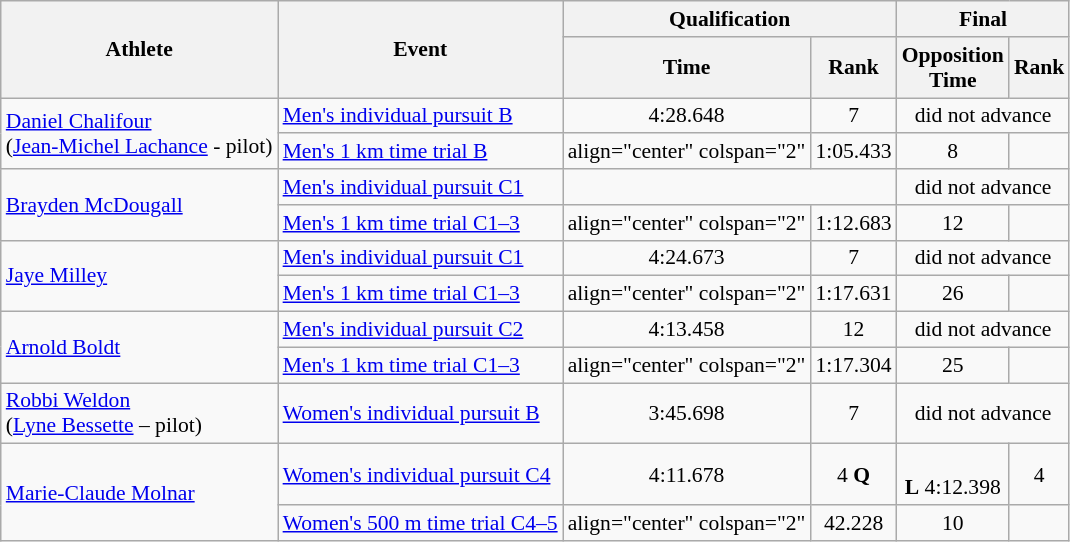<table class=wikitable style="font-size:90%">
<tr>
<th rowspan="2">Athlete</th>
<th rowspan="2">Event</th>
<th colspan="2">Qualification</th>
<th colspan="2">Final</th>
</tr>
<tr>
<th>Time</th>
<th>Rank</th>
<th>Opposition<br>Time</th>
<th>Rank</th>
</tr>
<tr>
<td rowspan="2"><a href='#'>Daniel Chalifour</a> <br> (<a href='#'>Jean-Michel Lachance</a> - pilot)</td>
<td><a href='#'>Men's individual pursuit B</a></td>
<td align="center">4:28.648</td>
<td align="center">7</td>
<td align="center" colspan="2">did not advance</td>
</tr>
<tr>
<td><a href='#'>Men's 1 km time trial B</a></td>
<td>align="center" colspan="2" </td>
<td align="center">1:05.433</td>
<td align="center">8</td>
</tr>
<tr>
<td rowspan="2"><a href='#'>Brayden McDougall</a></td>
<td><a href='#'>Men's individual pursuit C1</a></td>
<td align="center" colspan="2"></td>
<td align="center" colspan="2">did not advance</td>
</tr>
<tr>
<td><a href='#'>Men's 1 km time trial C1–3</a></td>
<td>align="center" colspan="2" </td>
<td align="center">1:12.683</td>
<td align="center">12</td>
</tr>
<tr>
<td rowspan="2"><a href='#'>Jaye Milley</a></td>
<td><a href='#'>Men's individual pursuit C1</a></td>
<td align="center">4:24.673</td>
<td align="center">7</td>
<td align="center" colspan="2">did not advance</td>
</tr>
<tr>
<td><a href='#'>Men's 1 km time trial C1–3</a></td>
<td>align="center" colspan="2" </td>
<td align="center">1:17.631</td>
<td align="center">26</td>
</tr>
<tr>
<td rowspan="2"><a href='#'>Arnold Boldt</a></td>
<td><a href='#'>Men's individual pursuit C2</a></td>
<td align="center">4:13.458</td>
<td align="center">12</td>
<td align="center" colspan="2">did not advance</td>
</tr>
<tr>
<td><a href='#'>Men's 1 km time trial C1–3</a></td>
<td>align="center" colspan="2" </td>
<td align="center">1:17.304</td>
<td align="center">25</td>
</tr>
<tr>
<td><a href='#'>Robbi Weldon</a><br> (<a href='#'>Lyne Bessette</a> – pilot)</td>
<td><a href='#'>Women's individual pursuit B</a></td>
<td align=center>3:45.698</td>
<td align=center>7</td>
<td align="center" colspan="2">did not advance</td>
</tr>
<tr>
<td rowspan="2"><a href='#'>Marie-Claude Molnar</a></td>
<td><a href='#'>Women's individual pursuit C4</a></td>
<td align=center>4:11.678</td>
<td align=center>4 <strong>Q</strong></td>
<td align=center><br><strong>L</strong> 4:12.398</td>
<td align=center>4</td>
</tr>
<tr>
<td><a href='#'>Women's 500 m time trial C4–5</a></td>
<td>align="center" colspan="2" </td>
<td align=center>42.228</td>
<td align=center>10</td>
</tr>
</table>
